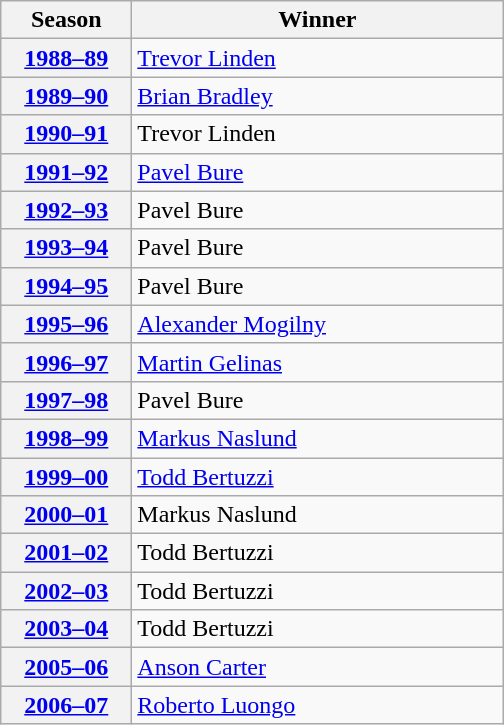<table class="wikitable">
<tr>
<th scope="col" style="width:5em">Season</th>
<th scope="col" style="width:15em">Winner</th>
</tr>
<tr>
<th scope="row"><a href='#'>1988–89</a></th>
<td><a href='#'>Trevor Linden</a></td>
</tr>
<tr>
<th scope="row"><a href='#'>1989–90</a></th>
<td><a href='#'>Brian Bradley</a></td>
</tr>
<tr>
<th scope="row"><a href='#'>1990–91</a></th>
<td>Trevor Linden</td>
</tr>
<tr>
<th scope="row"><a href='#'>1991–92</a></th>
<td><a href='#'>Pavel Bure</a></td>
</tr>
<tr>
<th scope="row"><a href='#'>1992–93</a></th>
<td>Pavel Bure</td>
</tr>
<tr>
<th scope="row"><a href='#'>1993–94</a></th>
<td>Pavel Bure</td>
</tr>
<tr>
<th scope="row"><a href='#'>1994–95</a></th>
<td>Pavel Bure</td>
</tr>
<tr>
<th scope="row"><a href='#'>1995–96</a></th>
<td><a href='#'>Alexander Mogilny</a></td>
</tr>
<tr>
<th scope="row"><a href='#'>1996–97</a></th>
<td><a href='#'>Martin Gelinas</a></td>
</tr>
<tr>
<th scope="row"><a href='#'>1997–98</a></th>
<td>Pavel Bure</td>
</tr>
<tr>
<th scope="row"><a href='#'>1998–99</a></th>
<td><a href='#'>Markus Naslund</a></td>
</tr>
<tr>
<th scope="row"><a href='#'>1999–00</a></th>
<td><a href='#'>Todd Bertuzzi</a></td>
</tr>
<tr>
<th scope="row"><a href='#'>2000–01</a></th>
<td>Markus Naslund</td>
</tr>
<tr>
<th scope="row"><a href='#'>2001–02</a></th>
<td>Todd Bertuzzi</td>
</tr>
<tr>
<th scope="row"><a href='#'>2002–03</a></th>
<td>Todd Bertuzzi</td>
</tr>
<tr>
<th scope="row"><a href='#'>2003–04</a></th>
<td>Todd Bertuzzi</td>
</tr>
<tr>
<th scope="row"><a href='#'>2005–06</a></th>
<td><a href='#'>Anson Carter</a></td>
</tr>
<tr>
<th scope="row"><a href='#'>2006–07</a></th>
<td><a href='#'>Roberto Luongo</a></td>
</tr>
</table>
